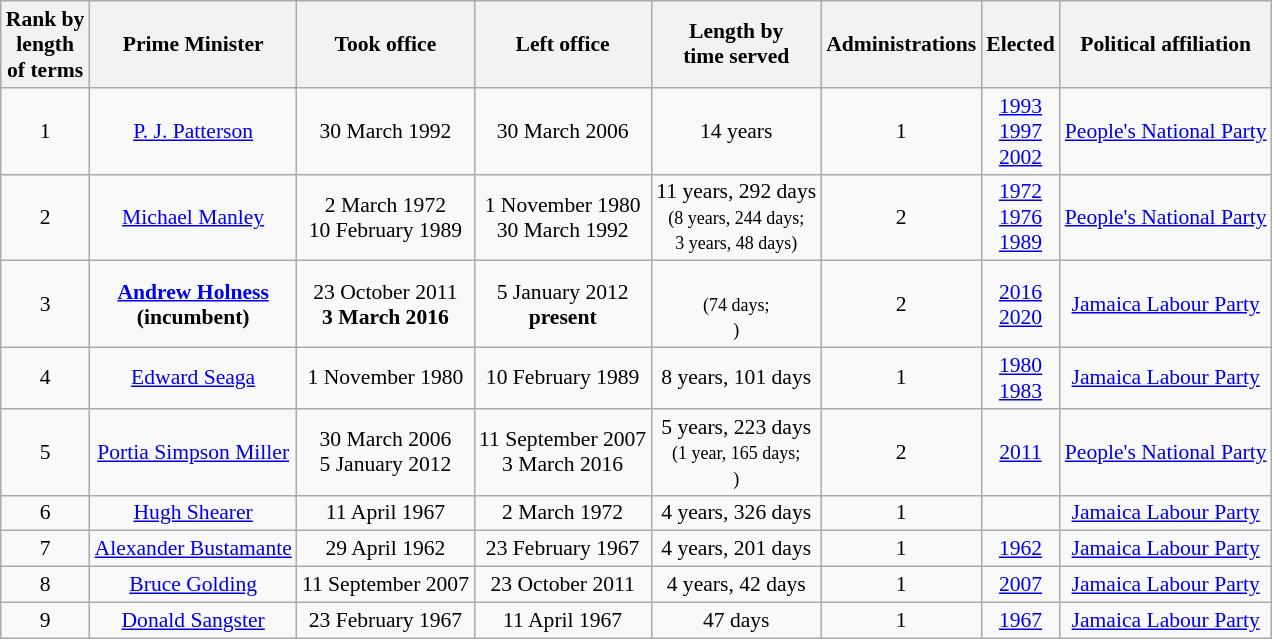<table class="wikitable sortable" style="text-align: center; font-size: 90%;" cellpadding=2 cellspacing=2>
<tr>
<th>Rank by<br>length<br>of terms</th>
<th>Prime Minister</th>
<th>Took office</th>
<th>Left office</th>
<th>Length by<br>time served</th>
<th>Administrations</th>
<th>Elected</th>
<th>Political affiliation <br></th>
</tr>
<tr>
<td>1</td>
<td><a href='#'>P. J. Patterson</a></td>
<td>30 March 1992</td>
<td>30 March 2006</td>
<td>14 years</td>
<td>1</td>
<td><a href='#'>1993</a><br><a href='#'>1997</a><br><a href='#'>2002</a></td>
<td><a href='#'>People's National Party</a></td>
</tr>
<tr>
<td>2</td>
<td><a href='#'>Michael Manley</a></td>
<td>2 March 1972<br>10 February 1989</td>
<td>1 November 1980<br>30 March 1992</td>
<td>11 years, 292 days<br><small>(8 years, 244 days;<br>3 years, 48 days)</small></td>
<td>2</td>
<td><a href='#'>1972</a><br><a href='#'>1976</a><br><a href='#'>1989</a></td>
<td><a href='#'>People's National Party</a></td>
</tr>
<tr>
<td>3</td>
<td><strong><a href='#'>Andrew Holness</a> <br>(incumbent)</strong></td>
<td>23 October 2011<br><strong>3 March 2016</strong></td>
<td>5 January 2012<br><strong>present</strong></td>
<td><strong></strong> <br><small>(74 days;<br><strong></strong>)</small></td>
<td>2</td>
<td><a href='#'>2016</a><br><a href='#'>2020</a></td>
<td><a href='#'>Jamaica Labour Party</a></td>
</tr>
<tr>
<td>4</td>
<td><a href='#'>Edward Seaga</a></td>
<td>1 November 1980</td>
<td>10 February 1989</td>
<td>8 years, 101 days</td>
<td>1</td>
<td><a href='#'>1980</a><br><a href='#'>1983</a></td>
<td><a href='#'>Jamaica Labour Party</a></td>
</tr>
<tr>
<td>5</td>
<td><a href='#'>Portia Simpson Miller</a></td>
<td>30 March 2006<br>5 January 2012</td>
<td>11 September 2007<br>3 March 2016</td>
<td>5 years, 223 days <br><small>(1 year, 165 days;<br>)</small></td>
<td>2</td>
<td><a href='#'>2011</a></td>
<td><a href='#'>People's National Party</a></td>
</tr>
<tr>
<td>6</td>
<td><a href='#'>Hugh Shearer</a></td>
<td>11 April 1967</td>
<td>2 March 1972</td>
<td>4 years, 326 days</td>
<td>1</td>
<td></td>
<td><a href='#'>Jamaica Labour Party</a></td>
</tr>
<tr>
<td>7</td>
<td><a href='#'>Alexander Bustamante</a></td>
<td>29 April 1962</td>
<td>23 February 1967</td>
<td>4 years, 201 days</td>
<td>1</td>
<td><a href='#'>1962</a></td>
<td><a href='#'>Jamaica Labour Party</a></td>
</tr>
<tr>
<td>8</td>
<td><a href='#'>Bruce Golding</a></td>
<td>11 September 2007</td>
<td>23 October 2011</td>
<td>4 years, 42 days</td>
<td>1</td>
<td><a href='#'>2007</a></td>
<td><a href='#'>Jamaica Labour Party</a></td>
</tr>
<tr>
<td>9</td>
<td><a href='#'>Donald Sangster</a></td>
<td>23 February 1967</td>
<td>11 April 1967</td>
<td>47 days</td>
<td>1</td>
<td><a href='#'>1967</a></td>
<td><a href='#'>Jamaica Labour Party</a></td>
</tr>
</table>
